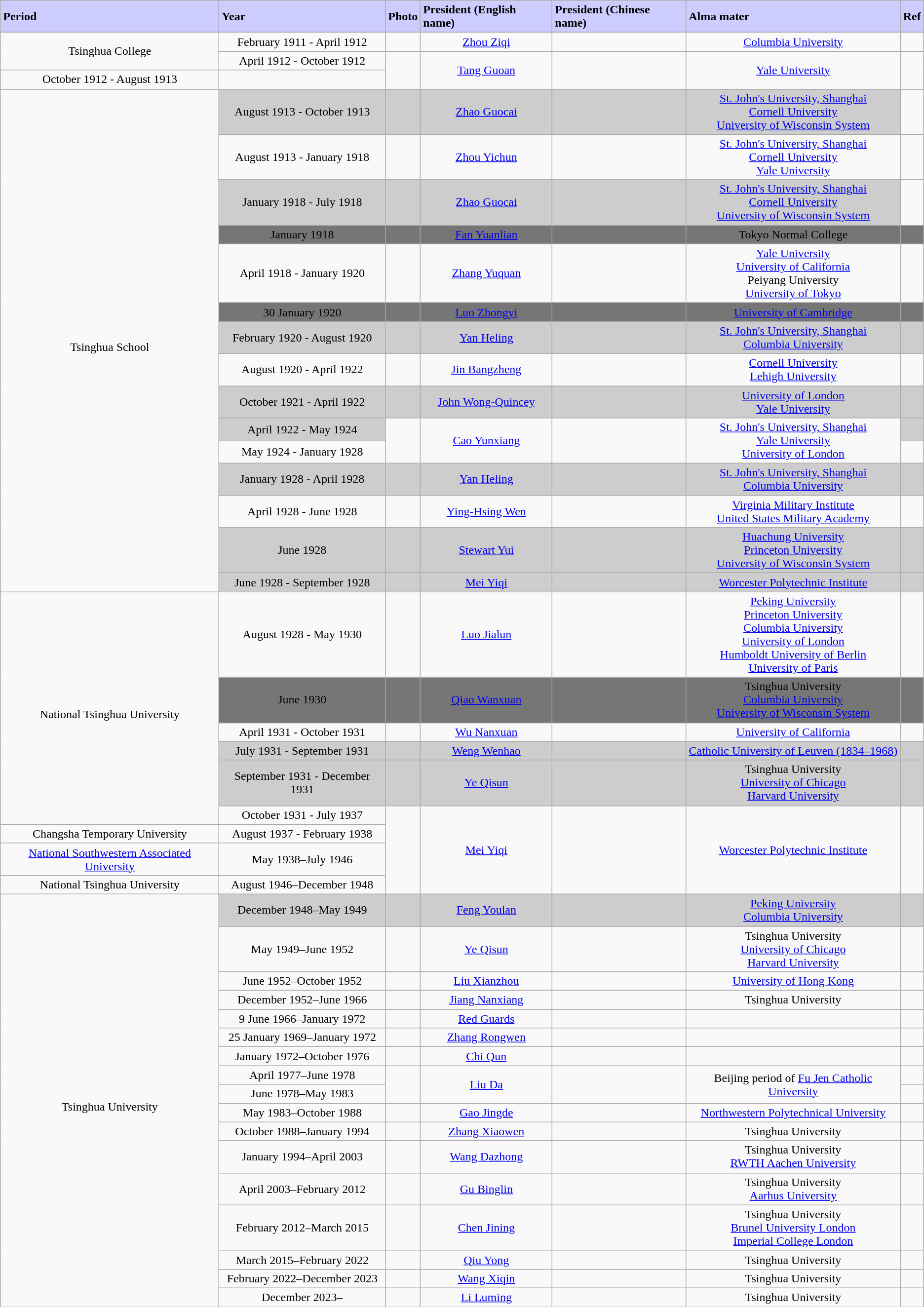<table class="wikitable">
<tr bgcolor="#ccccff">
<td><strong>Period</strong></td>
<td><strong>Year</strong></td>
<td><strong>Photo</strong></td>
<td><strong>President (English name)</strong></td>
<td><strong>President (Chinese name)</strong></td>
<td><strong>Alma mater</strong></td>
<td><strong>Ref</strong></td>
</tr>
<tr>
</tr>
<tr align="center">
<td rowspan=3>Tsinghua College</td>
<td>February 1911 - April 1912</td>
<td></td>
<td><a href='#'>Zhou Ziqi</a></td>
<td></td>
<td><a href='#'>Columbia University</a></td>
<td></td>
</tr>
<tr>
</tr>
<tr align="center">
<td>April 1912 - October 1912</td>
<td rowspan=2></td>
<td rowspan=2><a href='#'>Tang Guoan</a></td>
<td rowspan=2> </td>
<td rowspan=2><a href='#'>Yale University</a></td>
<td rowspan=2></td>
</tr>
<tr align="center">
<td>October 1912 - August 1913</td>
</tr>
<tr>
</tr>
<tr align="center">
<td rowspan=16><br>Tsinghua School</td>
</tr>
<tr align="center">
<td bgcolor=#cdcdcd>August 1913 - October 1913</td>
<td bgcolor=#cdcdcd></td>
<td bgcolor=#cdcdcd><a href='#'>Zhao Guocai</a></td>
<td bgcolor=#cdcdcd></td>
<td bgcolor=#cdcdcd><a href='#'>St. John's University, Shanghai</a><br><a href='#'>Cornell University</a><br><a href='#'>University of Wisconsin System</a></td>
<td></td>
</tr>
<tr align="center">
<td>August 1913 - January 1918</td>
<td></td>
<td><a href='#'>Zhou Yichun</a></td>
<td></td>
<td><a href='#'>St. John's University, Shanghai</a><br><a href='#'>Cornell University</a><br><a href='#'>Yale University</a></td>
<td></td>
</tr>
<tr align="center">
<td bgcolor=#cdcdcd>January 1918 - July 1918</td>
<td bgcolor=#cdcdcd></td>
<td bgcolor=#cdcdcd><a href='#'>Zhao Guocai</a></td>
<td bgcolor=#cdcdcd></td>
<td bgcolor=#cdcdcd><a href='#'>St. John's University, Shanghai</a><br><a href='#'>Cornell University</a><br><a href='#'>University of Wisconsin System</a></td>
<td></td>
</tr>
<tr align="center">
<td bgcolor=#767676>January 1918</td>
<td bgcolor=#767676></td>
<td bgcolor=#767676><a href='#'>Fan Yuanlian</a></td>
<td bgcolor=#767676></td>
<td bgcolor=#767676>Tokyo Normal College</td>
<td bgcolor=#767676></td>
</tr>
<tr align="center">
<td>April 1918 - January 1920</td>
<td></td>
<td><a href='#'>Zhang Yuquan</a></td>
<td></td>
<td><a href='#'>Yale University</a><br><a href='#'>University of California</a><br>Peiyang University<br><a href='#'>University of Tokyo</a></td>
<td></td>
</tr>
<tr align="center">
<td bgcolor=#767676>30 January 1920</td>
<td bgcolor=#767676></td>
<td bgcolor=#767676><a href='#'>Luo Zhongyi</a></td>
<td bgcolor=#767676></td>
<td bgcolor=#767676><a href='#'>University of Cambridge</a></td>
<td bgcolor=#767676></td>
</tr>
<tr align="center">
<td bgcolor=#cdcdcd>February 1920 - August 1920</td>
<td bgcolor=#cdcdcd></td>
<td bgcolor=#cdcdcd><a href='#'>Yan Heling</a></td>
<td bgcolor=#cdcdcd></td>
<td bgcolor=#cdcdcd><a href='#'>St. John's University, Shanghai</a><br><a href='#'>Columbia University</a></td>
<td bgcolor=#cdcdcd></td>
</tr>
<tr align="center">
<td>August 1920 - April 1922</td>
<td></td>
<td><a href='#'>Jin Bangzheng</a></td>
<td></td>
<td><a href='#'>Cornell University</a><br><a href='#'>Lehigh University</a></td>
<td></td>
</tr>
<tr align="center">
<td bgcolor=#cdcdcd>October 1921 - April 1922</td>
<td bgcolor=#cdcdcd></td>
<td bgcolor=#cdcdcd><a href='#'>John Wong-Quincey</a></td>
<td bgcolor=#cdcdcd></td>
<td bgcolor=#cdcdcd><a href='#'>University of London</a><br><a href='#'>Yale University</a></td>
<td bgcolor=#cdcdcd></td>
</tr>
<tr align="center">
<td bgcolor=#cdcdcd>April 1922 - May 1924</td>
<td rowspan=2></td>
<td rowspan=2><a href='#'>Cao Yunxiang</a></td>
<td rowspan=2></td>
<td rowspan=2><a href='#'>St. John's University, Shanghai</a><br><a href='#'>Yale University</a><br><a href='#'>University of London</a></td>
<td bgcolor=#cdcdcd></td>
</tr>
<tr align="center">
<td>May 1924 - January 1928</td>
</tr>
<tr align="center">
<td bgcolor=#cdcdcd>January 1928 - April 1928</td>
<td bgcolor=#cdcdcd></td>
<td bgcolor=#cdcdcd><a href='#'>Yan Heling</a></td>
<td bgcolor=#cdcdcd></td>
<td bgcolor=#cdcdcd><a href='#'>St. John's University, Shanghai</a><br><a href='#'>Columbia University</a></td>
<td bgcolor=#cdcdcd></td>
</tr>
<tr align="center">
<td>April 1928 - June 1928</td>
<td></td>
<td><a href='#'>Ying-Hsing Wen</a></td>
<td></td>
<td><a href='#'>Virginia Military Institute</a><br><a href='#'>United States Military Academy</a></td>
<td></td>
</tr>
<tr align="center">
<td bgcolor=#cdcdcd>June 1928</td>
<td bgcolor=#cdcdcd></td>
<td bgcolor=#cdcdcd><a href='#'>Stewart Yui</a></td>
<td bgcolor=#cdcdcd></td>
<td bgcolor=#cdcdcd><a href='#'>Huachung University</a><br><a href='#'>Princeton University</a><br><a href='#'>University of Wisconsin System</a></td>
<td bgcolor=#cdcdcd></td>
</tr>
<tr align="center">
<td bgcolor=#cdcdcd>June 1928 - September 1928</td>
<td bgcolor=#cdcdcd></td>
<td bgcolor=#cdcdcd><a href='#'>Mei Yiqi</a></td>
<td bgcolor=#cdcdcd></td>
<td bgcolor=#cdcdcd><a href='#'>Worcester Polytechnic Institute</a></td>
<td bgcolor=#cdcdcd></td>
</tr>
<tr align="center">
<td rowspan=6><br>National Tsinghua University</td>
<td>August 1928 - May 1930</td>
<td></td>
<td><a href='#'>Luo Jialun</a></td>
<td></td>
<td><a href='#'>Peking University</a><br><a href='#'>Princeton University</a><br><a href='#'>Columbia University</a><br><a href='#'>University of London</a><br><a href='#'>Humboldt University of Berlin</a><br><a href='#'>University of Paris</a></td>
<td></td>
</tr>
<tr align="center">
<td bgcolor=#767676>June 1930</td>
<td bgcolor=#767676></td>
<td bgcolor=#767676><a href='#'>Qiao Wanxuan</a></td>
<td bgcolor=#767676></td>
<td bgcolor=#767676>Tsinghua University<br><a href='#'>Columbia University</a><br><a href='#'>University of Wisconsin System</a></td>
<td bgcolor=#767676></td>
</tr>
<tr align="center">
<td>April 1931 - October 1931</td>
<td></td>
<td><a href='#'>Wu Nanxuan</a></td>
<td></td>
<td><a href='#'>University of California</a></td>
<td></td>
</tr>
<tr align="center">
<td bgcolor=#cdcdcd>July 1931 - September 1931</td>
<td bgcolor=#cdcdcd></td>
<td bgcolor=#cdcdcd><a href='#'>Weng Wenhao</a></td>
<td bgcolor=#cdcdcd></td>
<td bgcolor=#cdcdcd><a href='#'>Catholic University of Leuven (1834–1968)</a></td>
<td bgcolor=#cdcdcd></td>
</tr>
<tr align="center">
<td bgcolor=#cdcdcd>September 1931 - December 1931</td>
<td bgcolor=#cdcdcd></td>
<td bgcolor=#cdcdcd><a href='#'>Ye Qisun</a></td>
<td bgcolor=#cdcdcd></td>
<td bgcolor=#cdcdcd>Tsinghua University<br><a href='#'>University of Chicago</a><br><a href='#'>Harvard University</a></td>
<td bgcolor=#cdcdcd></td>
</tr>
<tr align="center">
<td>October 1931 - July 1937</td>
<td rowspan=4></td>
<td rowspan=4><a href='#'>Mei Yiqi</a></td>
<td rowspan=4></td>
<td rowspan=4><a href='#'>Worcester Polytechnic Institute</a></td>
<td rowspan=4></td>
</tr>
<tr align="center">
<td>Changsha Temporary University</td>
<td>August 1937 - February 1938</td>
</tr>
<tr align="center">
<td><a href='#'>National Southwestern Associated University</a></td>
<td>May 1938–July 1946</td>
</tr>
<tr align="center">
<td>National Tsinghua University</td>
<td>August 1946–December 1948</td>
</tr>
<tr align="center">
<td rowspan=17><br>Tsinghua University</td>
<td bgcolor=#cdcdcd>December 1948–May 1949</td>
<td bgcolor=#cdcdcd></td>
<td bgcolor=#cdcdcd><a href='#'>Feng Youlan</a></td>
<td bgcolor=#cdcdcd></td>
<td bgcolor=#cdcdcd><a href='#'>Peking University</a><br><a href='#'>Columbia University </a></td>
<td bgcolor=#cdcdcd></td>
</tr>
<tr align="center">
<td>May 1949–June 1952</td>
<td></td>
<td><a href='#'>Ye Qisun</a></td>
<td></td>
<td>Tsinghua University<br><a href='#'>University of Chicago</a><br><a href='#'>Harvard University</a></td>
<td></td>
</tr>
<tr align="center">
<td>June 1952–October 1952</td>
<td></td>
<td><a href='#'>Liu Xianzhou</a></td>
<td></td>
<td><a href='#'>University of Hong Kong</a></td>
<td></td>
</tr>
<tr align="center">
<td>December 1952–June 1966</td>
<td></td>
<td><a href='#'>Jiang Nanxiang</a></td>
<td></td>
<td>Tsinghua University</td>
<td></td>
</tr>
<tr align="center">
<td>9 June 1966–January 1972</td>
<td></td>
<td><a href='#'>Red Guards</a></td>
<td></td>
<td></td>
<td></td>
</tr>
<tr align="center">
<td>25 January 1969–January 1972</td>
<td></td>
<td><a href='#'>Zhang Rongwen</a></td>
<td></td>
<td></td>
<td></td>
</tr>
<tr align="center">
<td>January 1972–October 1976</td>
<td></td>
<td><a href='#'>Chi Qun</a></td>
<td></td>
<td></td>
<td></td>
</tr>
<tr align="center">
<td>April 1977–June 1978</td>
<td rowspan=2></td>
<td rowspan=2><a href='#'>Liu Da</a></td>
<td rowspan=2></td>
<td rowspan=2>Beijing period of <a href='#'>Fu Jen Catholic University</a></td>
<td></td>
</tr>
<tr align="center">
<td>June 1978–May 1983</td>
</tr>
<tr align="center">
<td>May 1983–October 1988</td>
<td></td>
<td><a href='#'>Gao Jingde</a></td>
<td></td>
<td><a href='#'>Northwestern Polytechnical University</a></td>
<td></td>
</tr>
<tr align="center">
<td>October 1988–January 1994</td>
<td></td>
<td><a href='#'>Zhang Xiaowen</a></td>
<td></td>
<td>Tsinghua University</td>
<td></td>
</tr>
<tr align="center">
<td>January 1994–April 2003</td>
<td></td>
<td><a href='#'>Wang Dazhong</a></td>
<td></td>
<td>Tsinghua University<br><a href='#'>RWTH Aachen University</a></td>
<td></td>
</tr>
<tr align="center">
<td>April 2003–February 2012</td>
<td></td>
<td><a href='#'>Gu Binglin</a></td>
<td></td>
<td>Tsinghua University<br><a href='#'>Aarhus University</a></td>
<td></td>
</tr>
<tr align="center">
<td>February 2012–March 2015</td>
<td></td>
<td><a href='#'>Chen Jining</a></td>
<td></td>
<td>Tsinghua University<br><a href='#'>Brunel University London</a><br><a href='#'>Imperial College London</a></td>
<td></td>
</tr>
<tr align="center">
<td>March 2015–February 2022</td>
<td></td>
<td><a href='#'>Qiu Yong</a></td>
<td></td>
<td>Tsinghua University</td>
<td></td>
</tr>
<tr align="center">
<td>February 2022–December 2023</td>
<td></td>
<td><a href='#'>Wang Xiqin</a></td>
<td></td>
<td>Tsinghua University</td>
<td></td>
</tr>
<tr align="center">
<td>December 2023–</td>
<td></td>
<td><a href='#'>Li Luming</a></td>
<td></td>
<td>Tsinghua University</td>
<td></td>
</tr>
</table>
